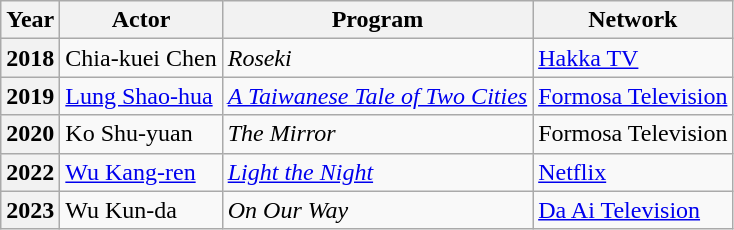<table class="wikitable plainrowheaders">
<tr>
<th>Year</th>
<th>Actor</th>
<th>Program</th>
<th>Network</th>
</tr>
<tr>
<th scope="row">2018</th>
<td>Chia-kuei Chen</td>
<td><em>Roseki</em></td>
<td><a href='#'>Hakka TV</a></td>
</tr>
<tr>
<th scope="row">2019</th>
<td><a href='#'>Lung Shao-hua</a></td>
<td><em><a href='#'>A Taiwanese Tale of Two Cities</a></em></td>
<td><a href='#'>Formosa Television</a></td>
</tr>
<tr>
<th scope="row">2020</th>
<td>Ko Shu-yuan</td>
<td><em>The Mirror</em></td>
<td>Formosa Television</td>
</tr>
<tr>
<th scope="row">2022</th>
<td><a href='#'>Wu Kang-ren</a></td>
<td><em><a href='#'>Light the Night</a></em></td>
<td><a href='#'>Netflix</a></td>
</tr>
<tr>
<th scope="row">2023</th>
<td>Wu Kun-da</td>
<td><em>On Our Way</em></td>
<td><a href='#'>Da Ai Television</a></td>
</tr>
</table>
